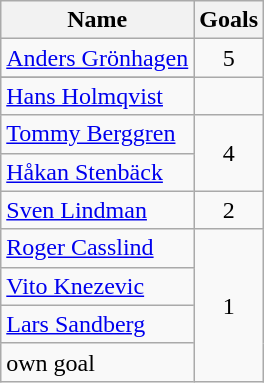<table class="wikitable">
<tr>
<th>Name</th>
<th>Goals</th>
</tr>
<tr>
<td> <a href='#'>Anders Grönhagen</a></td>
<td rowspan="2" style="text-align:center;">5</td>
</tr>
<tr>
</tr>
<tr>
<td> <a href='#'>Hans Holmqvist</a></td>
</tr>
<tr>
<td> <a href='#'>Tommy Berggren</a></td>
<td rowspan="2" style="text-align:center;">4</td>
</tr>
<tr>
<td> <a href='#'>Håkan Stenbäck</a></td>
</tr>
<tr>
<td> <a href='#'>Sven Lindman</a></td>
<td style="text-align:center;">2</td>
</tr>
<tr>
<td> <a href='#'>Roger Casslind</a></td>
<td rowspan="4" style="text-align:center;">1</td>
</tr>
<tr>
<td> <a href='#'>Vito Knezevic</a></td>
</tr>
<tr>
<td> <a href='#'>Lars Sandberg</a></td>
</tr>
<tr>
<td>own goal</td>
</tr>
</table>
